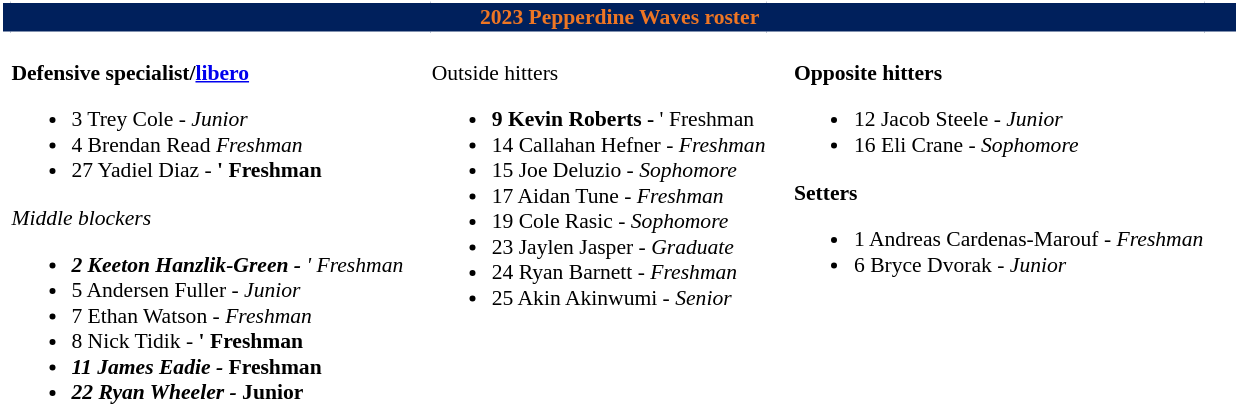<table class="toccolours" style="border-collapse:collapse; font-size:90%;">
<tr>
<td colspan="7" style="background:#00205C;color:#EE7624; border: 2px solid #FFFFFF;text-align:center;"><strong>2023 Pepperdine Waves roster</strong></td>
</tr>
<tr>
</tr>
<tr>
<td width="03"> </td>
<td valign="top"><br><strong>Defensive specialist/<a href='#'>libero</a></strong><ul><li>3 Trey Cole - <em>Junior</em></li><li>4 Brendan Read <em> Freshman</em></li><li>27 Yadiel Diaz - <strong>' Freshman<em></li></ul></strong>Middle blockers<strong><ul><li>2 Keeton Hanzlik-Green - </strong>' Freshman</em></li><li>5 Andersen Fuller  - <em>Junior</em></li><li>7 Ethan Watson - <em>Freshman</em></li><li>8 Nick Tidik - <strong>' Freshman<em></li><li>11 James Eadie - </em>Freshman<em></li><li>22 Ryan Wheeler - </em> Junior<em></li></ul></td>
<td width="15"> </td>
<td valign="top"><br></strong>Outside hitters<strong><ul><li>9 Kevin Roberts - </strong>' Freshman</em></li><li>14 Callahan Hefner - <em>Freshman</em></li><li>15 Joe Deluzio - <em> Sophomore</em></li><li>17 Aidan Tune - <em>Freshman</em></li><li>19 Cole Rasic - <em> Sophomore</em></li><li>23 Jaylen Jasper - <em>Graduate</em></li><li>24 Ryan Barnett - <em> Freshman</em></li><li>25 Akin Akinwumi - <em>Senior</em></li></ul></td>
<td width="15"> </td>
<td valign="top"><br><strong>Opposite hitters</strong><ul><li>12 Jacob Steele - <em> Junior</em></li><li>16 Eli Crane - <em> Sophomore</em></li></ul><strong>Setters</strong><ul><li>1 Andreas Cardenas-Marouf - <em>Freshman</em></li><li>6 Bryce Dvorak - <em>Junior</em></li></ul></td>
<td width="20"> </td>
</tr>
</table>
